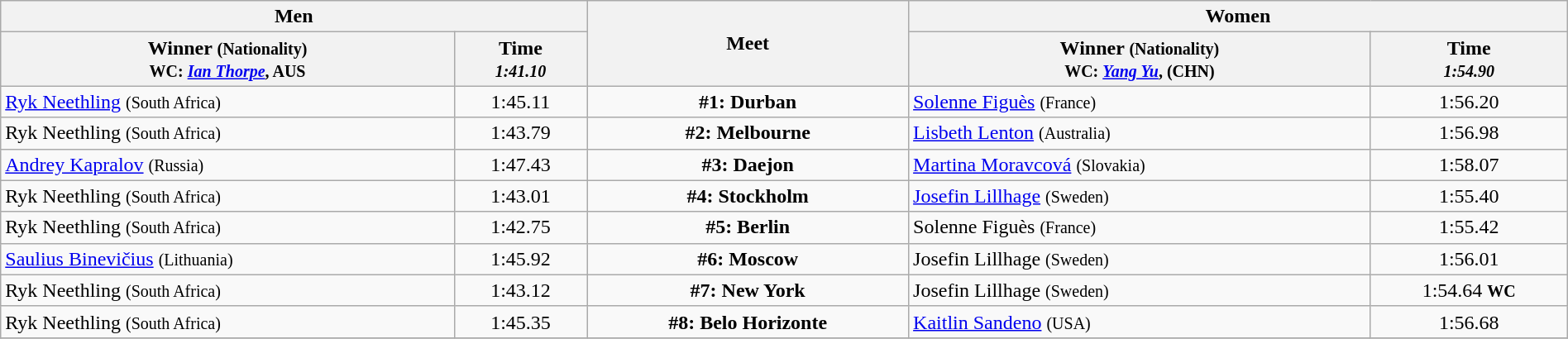<table class=wikitable width=100%>
<tr>
<th colspan="2">Men</th>
<th rowspan="2">Meet</th>
<th colspan="2">Women</th>
</tr>
<tr>
<th>Winner <small>(Nationality)<br>WC: <em><a href='#'>Ian Thorpe</a></em>, AUS</small></th>
<th>Time<br><small><em>1:41.10</em></small></th>
<th>Winner <small>(Nationality)<br>WC: <em><a href='#'>Yang Yu</a></em>, (CHN)</small></th>
<th>Time<br><small><em>1:54.90</em></small></th>
</tr>
<tr>
<td> <a href='#'>Ryk Neethling</a> <small>(South Africa)</small></td>
<td align=center>1:45.11</td>
<td align=center><strong>#1: Durban</strong></td>
<td> <a href='#'>Solenne Figuès</a> <small>(France)</small></td>
<td align=center>1:56.20</td>
</tr>
<tr>
<td> Ryk Neethling <small>(South Africa)</small></td>
<td align=center>1:43.79</td>
<td align=center><strong>#2: Melbourne</strong></td>
<td> <a href='#'>Lisbeth Lenton</a> <small>(Australia)</small></td>
<td align=center>1:56.98</td>
</tr>
<tr>
<td> <a href='#'>Andrey Kapralov</a> <small>(Russia)</small></td>
<td align=center>1:47.43</td>
<td align=center><strong>#3: Daejon</strong></td>
<td> <a href='#'>Martina Moravcová</a> <small>(Slovakia)</small></td>
<td align=center>1:58.07</td>
</tr>
<tr>
<td> Ryk Neethling <small>(South Africa)</small></td>
<td align=center>1:43.01</td>
<td align=center><strong>#4: Stockholm</strong></td>
<td> <a href='#'>Josefin Lillhage</a> <small>(Sweden)</small></td>
<td align=center>1:55.40</td>
</tr>
<tr>
<td> Ryk Neethling <small>(South Africa)</small></td>
<td align=center>1:42.75</td>
<td align=center><strong>#5: Berlin</strong></td>
<td> Solenne Figuès <small>(France)</small></td>
<td align=center>1:55.42</td>
</tr>
<tr>
<td> <a href='#'>Saulius Binevičius</a> <small>(Lithuania)</small></td>
<td align=center>1:45.92</td>
<td align=center><strong>#6: Moscow</strong></td>
<td> Josefin Lillhage <small>(Sweden)</small></td>
<td align=center>1:56.01</td>
</tr>
<tr>
<td> Ryk Neethling <small>(South Africa)</small></td>
<td align=center>1:43.12</td>
<td align=center><strong>#7: New York</strong></td>
<td> Josefin Lillhage <small>(Sweden)</small></td>
<td align=center>1:54.64 <small><strong>WC</strong></small></td>
</tr>
<tr>
<td> Ryk Neethling <small>(South Africa)</small></td>
<td align=center>1:45.35</td>
<td align=center><strong>#8: Belo Horizonte</strong></td>
<td> <a href='#'>Kaitlin Sandeno</a> <small>(USA)</small></td>
<td align=center>1:56.68</td>
</tr>
<tr>
</tr>
</table>
